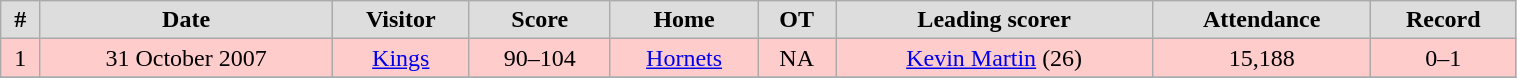<table class="wikitable" width="80%">
<tr align="center"  bgcolor="#dddddd">
<td><strong>#</strong></td>
<td><strong>Date</strong></td>
<td><strong>Visitor</strong></td>
<td><strong>Score</strong></td>
<td><strong>Home</strong></td>
<td><strong>OT</strong></td>
<td><strong>Leading scorer</strong></td>
<td><strong>Attendance</strong></td>
<td><strong>Record</strong></td>
</tr>
<tr align="center" bgcolor="#ffcccc">
<td>1</td>
<td>31 October 2007</td>
<td><a href='#'>Kings</a></td>
<td>90–104</td>
<td><a href='#'>Hornets</a></td>
<td>NA</td>
<td><a href='#'>Kevin Martin</a> (26)</td>
<td>15,188</td>
<td>0–1</td>
</tr>
<tr align="center">
</tr>
</table>
